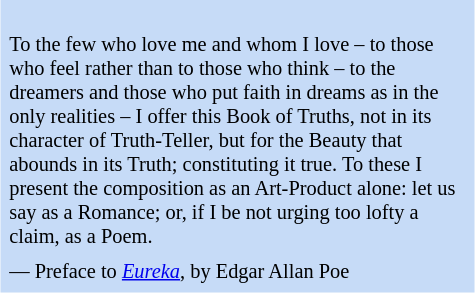<table class="toccolours" style="float: right; margin-left: 1em; margin-right: 2em; font-size: 85%; background:#c6dbf7; color:black; width:30em; max-width: 25%;" cellspacing="5">
<tr>
<td style="text-align: left;"><br>To the few who love me and whom I love – to those who feel rather than to those who think – to the dreamers and those who put faith in dreams as in the only realities – I offer this Book of Truths, not in its character of Truth-Teller, but for the Beauty that abounds in its Truth; constituting it true. To these I present the composition as an Art-Product alone: let us say as a Romance; or, if I be not urging too lofty a claim, as a Poem.</td>
</tr>
<tr>
<td style="text-align: left;">— Preface to <em><a href='#'>Eureka</a></em>, by Edgar Allan Poe</td>
</tr>
</table>
